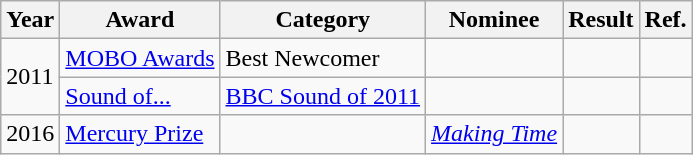<table class="wikitable sortable">
<tr>
<th>Year</th>
<th>Award</th>
<th>Category</th>
<th>Nominee</th>
<th>Result</th>
<th>Ref.</th>
</tr>
<tr>
<td rowspan="2">2011</td>
<td><a href='#'>MOBO Awards</a></td>
<td>Best Newcomer</td>
<td></td>
<td></td>
<td></td>
</tr>
<tr>
<td><a href='#'>Sound of...</a></td>
<td><a href='#'>BBC Sound of 2011</a></td>
<td></td>
<td></td>
<td></td>
</tr>
<tr>
<td>2016</td>
<td><a href='#'>Mercury Prize</a></td>
<td></td>
<td><em><a href='#'>Making Time</a></em></td>
<td></td>
<td></td>
</tr>
</table>
